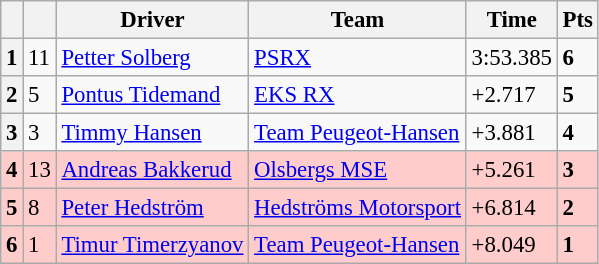<table class=wikitable style="font-size:95%">
<tr>
<th></th>
<th></th>
<th>Driver</th>
<th>Team</th>
<th>Time</th>
<th>Pts</th>
</tr>
<tr>
<th>1</th>
<td>11</td>
<td> <a href='#'>Petter Solberg</a></td>
<td><a href='#'>PSRX</a></td>
<td>3:53.385</td>
<td><strong>6</strong></td>
</tr>
<tr>
<th>2</th>
<td>5</td>
<td> <a href='#'>Pontus Tidemand</a></td>
<td><a href='#'>EKS RX</a></td>
<td>+2.717</td>
<td><strong>5</strong></td>
</tr>
<tr>
<th>3</th>
<td>3</td>
<td> <a href='#'>Timmy Hansen</a></td>
<td><a href='#'>Team Peugeot-Hansen</a></td>
<td>+3.881</td>
<td><strong>4</strong></td>
</tr>
<tr>
<th style="background:#ffcccc;">4</th>
<td style="background:#ffcccc;">13</td>
<td style="background:#ffcccc;"> <a href='#'>Andreas Bakkerud</a></td>
<td style="background:#ffcccc;"><a href='#'>Olsbergs MSE</a></td>
<td style="background:#ffcccc;">+5.261</td>
<td style="background:#ffcccc;"><strong>3</strong></td>
</tr>
<tr>
<th style="background:#ffcccc;">5</th>
<td style="background:#ffcccc;">8</td>
<td style="background:#ffcccc;"> <a href='#'>Peter Hedström</a></td>
<td style="background:#ffcccc;"><a href='#'>Hedströms Motorsport</a></td>
<td style="background:#ffcccc;">+6.814</td>
<td style="background:#ffcccc;"><strong>2</strong></td>
</tr>
<tr>
<th style="background:#ffcccc;">6</th>
<td style="background:#ffcccc;">1</td>
<td style="background:#ffcccc;"> <a href='#'>Timur Timerzyanov</a></td>
<td style="background:#ffcccc;"><a href='#'>Team Peugeot-Hansen</a></td>
<td style="background:#ffcccc;">+8.049</td>
<td style="background:#ffcccc;"><strong>1</strong></td>
</tr>
</table>
